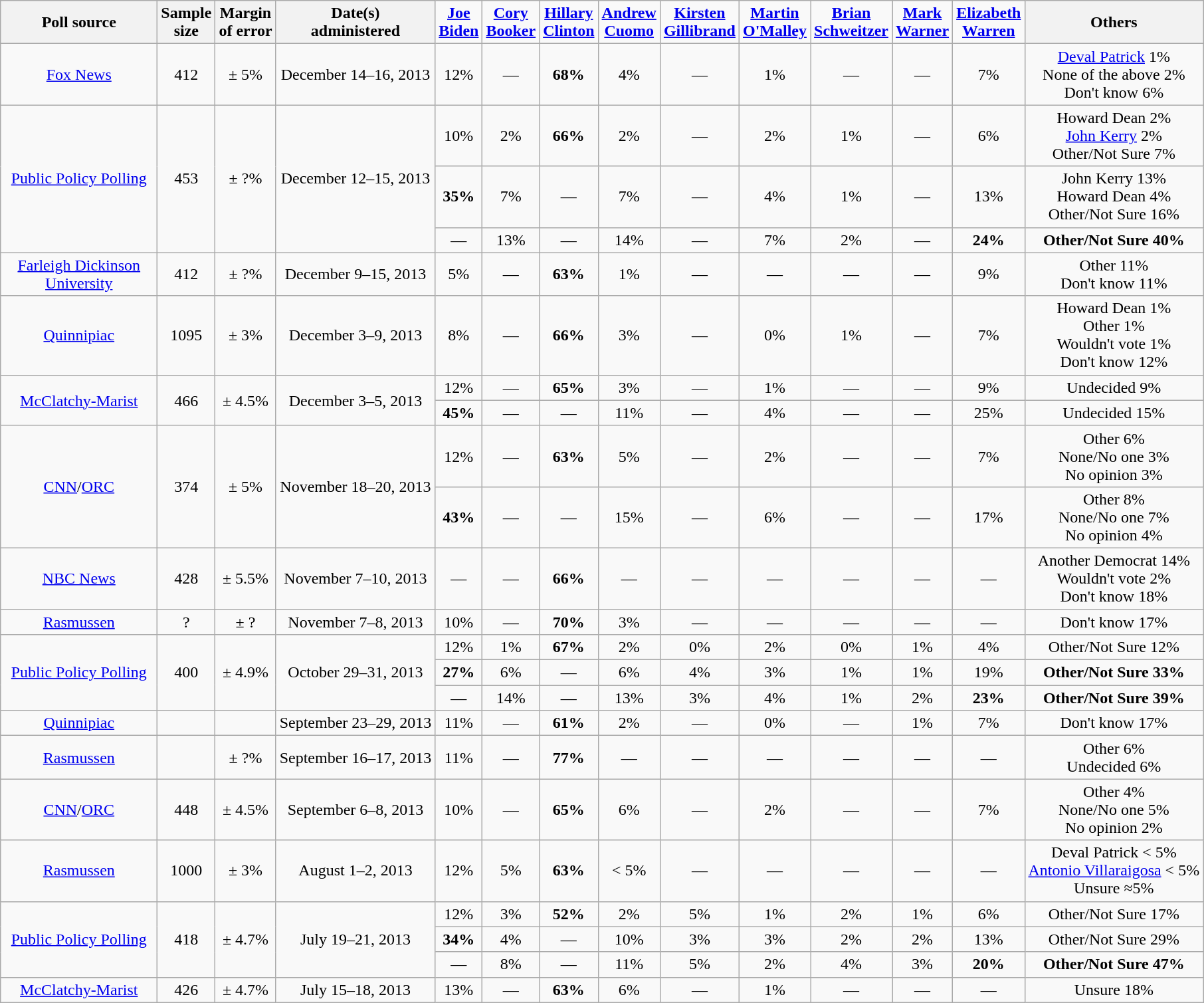<table class="wikitable" style="text-align:center">
<tr>
<th style="width:150px;">Poll source</th>
<th>Sample<br>size</th>
<th>Margin<br> of error</th>
<th>Date(s)<br> administered</th>
<td><strong><a href='#'>Joe<br>Biden</a></strong></td>
<td><strong><a href='#'>Cory<br>Booker</a></strong></td>
<td><strong><a href='#'>Hillary<br>Clinton</a></strong></td>
<td><strong><a href='#'>Andrew<br>Cuomo</a></strong></td>
<td><strong><a href='#'>Kirsten<br>Gillibrand</a></strong></td>
<td><strong><a href='#'>Martin<br>O'Malley</a></strong></td>
<td><strong><a href='#'>Brian<br>Schweitzer</a></strong></td>
<td><strong><a href='#'>Mark<br>Warner</a></strong></td>
<td><strong><a href='#'>Elizabeth<br>Warren</a></strong></td>
<th>Others</th>
</tr>
<tr>
<td><a href='#'>Fox News</a></td>
<td>412</td>
<td>± 5%</td>
<td>December 14–16, 2013</td>
<td>12%</td>
<td>—</td>
<td><strong>68%</strong></td>
<td>4%</td>
<td>—</td>
<td>1%</td>
<td>—</td>
<td>—</td>
<td>7%</td>
<td><a href='#'>Deval Patrick</a> 1%<br>None of the above 2%<br>Don't know 6%</td>
</tr>
<tr>
<td rowspan=3><a href='#'>Public Policy Polling</a></td>
<td rowspan=3>453</td>
<td rowspan=3>± ?%</td>
<td rowspan=3>December 12–15, 2013</td>
<td>10%</td>
<td>2%</td>
<td><strong>66%</strong></td>
<td>2%</td>
<td>—</td>
<td>2%</td>
<td>1%</td>
<td>—</td>
<td>6%</td>
<td>Howard Dean 2%<br><a href='#'>John Kerry</a> 2%<br>Other/Not Sure 7%</td>
</tr>
<tr>
<td><strong>35%</strong></td>
<td>7%</td>
<td>—</td>
<td>7%</td>
<td>—</td>
<td>4%</td>
<td>1%</td>
<td>—</td>
<td>13%</td>
<td>John Kerry 13%<br>Howard Dean 4%<br>Other/Not Sure 16%</td>
</tr>
<tr>
<td>—</td>
<td>13%</td>
<td>—</td>
<td>14%</td>
<td>—</td>
<td>7%</td>
<td>2%</td>
<td>—</td>
<td><strong>24%</strong></td>
<td><span><strong>Other/Not Sure 40%</strong></span></td>
</tr>
<tr>
<td><a href='#'>Farleigh Dickinson University</a></td>
<td>412</td>
<td>± ?%</td>
<td>December 9–15, 2013</td>
<td>5%</td>
<td>—</td>
<td><strong>63%</strong></td>
<td>1%</td>
<td>—</td>
<td>—</td>
<td>—</td>
<td>—</td>
<td>9%</td>
<td>Other 11%<br>Don't know 11%</td>
</tr>
<tr>
<td><a href='#'>Quinnipiac</a></td>
<td>1095</td>
<td>± 3%</td>
<td>December 3–9, 2013</td>
<td>8%</td>
<td>—</td>
<td><strong>66%</strong></td>
<td>3%</td>
<td>—</td>
<td>0%</td>
<td>1%</td>
<td>—</td>
<td>7%</td>
<td>Howard Dean 1%<br>Other 1%<br>Wouldn't vote 1%<br>Don't know 12%</td>
</tr>
<tr>
<td rowspan=2><a href='#'>McClatchy-Marist</a></td>
<td rowspan=2>466</td>
<td rowspan=2>± 4.5%</td>
<td rowspan=2>December 3–5, 2013</td>
<td>12%</td>
<td>—</td>
<td><strong>65%</strong></td>
<td>3%</td>
<td>—</td>
<td>1%</td>
<td>—</td>
<td>—</td>
<td>9%</td>
<td>Undecided 9%</td>
</tr>
<tr>
<td><strong>45%</strong></td>
<td>—</td>
<td>—</td>
<td>11%</td>
<td>—</td>
<td>4%</td>
<td>—</td>
<td>—</td>
<td>25%</td>
<td>Undecided 15%</td>
</tr>
<tr>
<td rowspan=2><a href='#'>CNN</a>/<a href='#'>ORC</a></td>
<td rowspan=2>374</td>
<td rowspan=2>± 5%</td>
<td rowspan=2>November 18–20, 2013</td>
<td>12%</td>
<td>—</td>
<td><strong>63%</strong></td>
<td>5%</td>
<td>—</td>
<td>2%</td>
<td>—</td>
<td>—</td>
<td>7%</td>
<td>Other 6%<br>None/No one 3%<br>No opinion 3%</td>
</tr>
<tr>
<td><strong>43%</strong></td>
<td>—</td>
<td>—</td>
<td>15%</td>
<td>—</td>
<td>6%</td>
<td>—</td>
<td>—</td>
<td>17%</td>
<td>Other 8%<br>None/No one 7%<br>No opinion 4%</td>
</tr>
<tr>
<td><a href='#'>NBC News</a></td>
<td>428</td>
<td>± 5.5%</td>
<td>November 7–10, 2013</td>
<td>—</td>
<td>—</td>
<td><strong>66%</strong></td>
<td>—</td>
<td>—</td>
<td>—</td>
<td>—</td>
<td>—</td>
<td>—</td>
<td>Another Democrat 14%<br>Wouldn't vote 2%<br>Don't know 18%</td>
</tr>
<tr>
<td><a href='#'>Rasmussen</a></td>
<td>?</td>
<td>± ?</td>
<td>November 7–8, 2013</td>
<td>10%</td>
<td>—</td>
<td><strong>70%</strong></td>
<td>3%</td>
<td>—</td>
<td>—</td>
<td>—</td>
<td>—</td>
<td>—</td>
<td>Don't know 17%</td>
</tr>
<tr>
<td rowspan=3><a href='#'>Public Policy Polling</a></td>
<td rowspan=3>400</td>
<td rowspan=3>± 4.9%</td>
<td rowspan=3>October 29–31, 2013</td>
<td>12%</td>
<td>1%</td>
<td><strong>67%</strong></td>
<td>2%</td>
<td>0%</td>
<td>2%</td>
<td>0%</td>
<td>1%</td>
<td>4%</td>
<td>Other/Not Sure 12%</td>
</tr>
<tr>
<td><strong>27%</strong></td>
<td>6%</td>
<td>—</td>
<td>6%</td>
<td>4%</td>
<td>3%</td>
<td>1%</td>
<td>1%</td>
<td>19%</td>
<td><span><strong>Other/Not Sure 33%</strong></span></td>
</tr>
<tr>
<td>—</td>
<td>14%</td>
<td>—</td>
<td>13%</td>
<td>3%</td>
<td>4%</td>
<td>1%</td>
<td>2%</td>
<td><strong>23%</strong></td>
<td><span><strong>Other/Not Sure 39%</strong></span></td>
</tr>
<tr>
<td><a href='#'>Quinnipiac</a></td>
<td></td>
<td></td>
<td>September 23–29, 2013</td>
<td>11%</td>
<td>—</td>
<td><strong>61%</strong></td>
<td>2%</td>
<td>—</td>
<td>0%</td>
<td>—</td>
<td>1%</td>
<td>7%</td>
<td>Don't know 17%</td>
</tr>
<tr>
<td><a href='#'>Rasmussen</a></td>
<td></td>
<td>± ?%</td>
<td>September 16–17, 2013</td>
<td>11%</td>
<td>—</td>
<td><strong>77%</strong></td>
<td>—</td>
<td>—</td>
<td>—</td>
<td>—</td>
<td>—</td>
<td>—</td>
<td>Other 6%<br>Undecided 6%</td>
</tr>
<tr>
<td><a href='#'>CNN</a>/<a href='#'>ORC</a></td>
<td>448</td>
<td>± 4.5%</td>
<td>September 6–8, 2013</td>
<td>10%</td>
<td>—</td>
<td><strong>65%</strong></td>
<td>6%</td>
<td>—</td>
<td>2%</td>
<td>—</td>
<td>—</td>
<td>7%</td>
<td>Other 4%<br>None/No one 5%<br>No opinion 2%</td>
</tr>
<tr>
<td><a href='#'>Rasmussen</a></td>
<td>1000</td>
<td>± 3%</td>
<td>August 1–2, 2013</td>
<td>12%</td>
<td>5%</td>
<td><strong>63%</strong></td>
<td>< 5%</td>
<td>—</td>
<td>—</td>
<td>—</td>
<td>—</td>
<td>—</td>
<td>Deval Patrick < 5%<br><a href='#'>Antonio Villaraigosa</a> < 5%<br>Unsure ≈5%</td>
</tr>
<tr>
<td rowspan=3><a href='#'>Public Policy Polling</a></td>
<td rowspan=3>418</td>
<td rowspan=3>± 4.7%</td>
<td rowspan=3>July 19–21, 2013</td>
<td>12%</td>
<td>3%</td>
<td><strong>52%</strong></td>
<td>2%</td>
<td>5%</td>
<td>1%</td>
<td>2%</td>
<td>1%</td>
<td>6%</td>
<td>Other/Not Sure 17%</td>
</tr>
<tr>
<td><strong>34%</strong></td>
<td>4%</td>
<td>—</td>
<td>10%</td>
<td>3%</td>
<td>3%</td>
<td>2%</td>
<td>2%</td>
<td>13%</td>
<td>Other/Not Sure 29%</td>
</tr>
<tr>
<td>—</td>
<td>8%</td>
<td>—</td>
<td>11%</td>
<td>5%</td>
<td>2%</td>
<td>4%</td>
<td>3%</td>
<td><strong>20%</strong></td>
<td><span><strong>Other/Not Sure 47%</strong></span></td>
</tr>
<tr>
<td><a href='#'>McClatchy-Marist</a></td>
<td>426</td>
<td>± 4.7%</td>
<td>July 15–18, 2013</td>
<td>13%</td>
<td>—</td>
<td><strong>63%</strong></td>
<td>6%</td>
<td>—</td>
<td>1%</td>
<td>—</td>
<td>—</td>
<td>—</td>
<td>Unsure 18%</td>
</tr>
</table>
